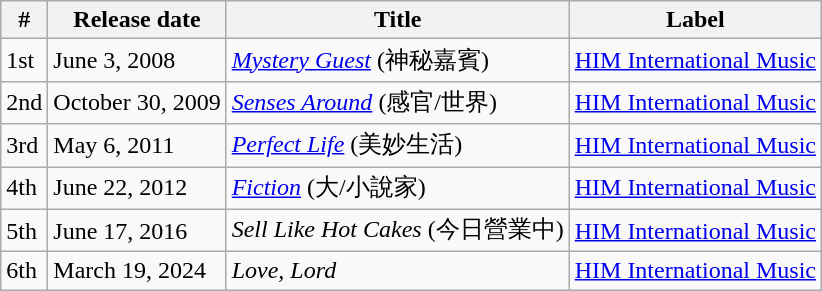<table class="wikitable">
<tr>
<th>#</th>
<th>Release date</th>
<th>Title</th>
<th>Label</th>
</tr>
<tr>
<td>1st</td>
<td>June 3, 2008</td>
<td><em><a href='#'>Mystery Guest</a></em> (神秘嘉賓)</td>
<td><a href='#'>HIM International Music</a></td>
</tr>
<tr>
<td>2nd</td>
<td>October 30, 2009</td>
<td><em><a href='#'>Senses Around</a></em> (感官/世界)</td>
<td><a href='#'>HIM International Music</a></td>
</tr>
<tr>
<td>3rd</td>
<td>May 6, 2011</td>
<td><em><a href='#'>Perfect Life</a></em> (美妙生活)</td>
<td><a href='#'>HIM International Music</a></td>
</tr>
<tr>
<td>4th</td>
<td>June 22, 2012</td>
<td><em><a href='#'>Fiction</a></em> (大/小說家)</td>
<td><a href='#'>HIM International Music</a></td>
</tr>
<tr>
<td>5th</td>
<td>June 17, 2016</td>
<td><em>Sell Like Hot Cakes</em> (今日營業中)</td>
<td><a href='#'>HIM International Music</a></td>
</tr>
<tr>
<td>6th</td>
<td>March 19, 2024</td>
<td><em>Love, Lord</em></td>
<td><a href='#'>HIM International Music</a></td>
</tr>
</table>
